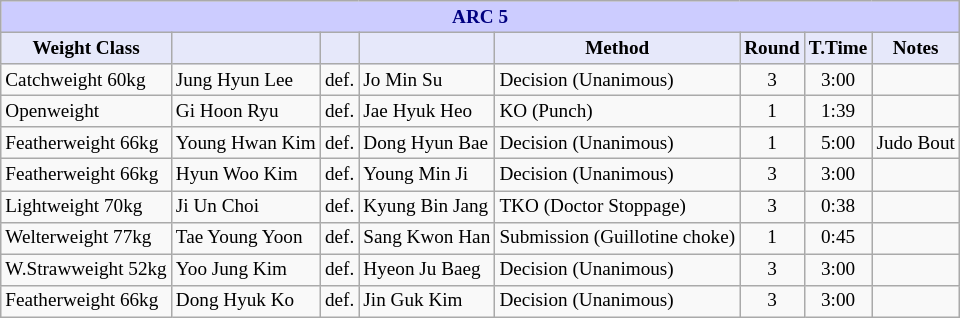<table class="wikitable" style="font-size: 80%;">
<tr>
<th colspan="8" style="background-color: #ccf; color: #000080; text-align: center;"><strong>ARC 5</strong></th>
</tr>
<tr>
<th colspan="1" style="background-color: #E6E8FA; color: #000000; text-align: center;">Weight Class</th>
<th colspan="1" style="background-color: #E6E8FA; color: #000000; text-align: center;"></th>
<th colspan="1" style="background-color: #E6E8FA; color: #000000; text-align: center;"></th>
<th colspan="1" style="background-color: #E6E8FA; color: #000000; text-align: center;"></th>
<th colspan="1" style="background-color: #E6E8FA; color: #000000; text-align: center;">Method</th>
<th colspan="1" style="background-color: #E6E8FA; color: #000000; text-align: center;">Round</th>
<th colspan="1" style="background-color: #E6E8FA; color: #000000; text-align: center;">T.Time</th>
<th colspan="1" style="background-color: #E6E8FA; color: #000000; text-align: center;">Notes</th>
</tr>
<tr>
<td>Catchweight 60kg</td>
<td> Jung Hyun Lee</td>
<td align=center>def.</td>
<td> Jo Min Su</td>
<td>Decision (Unanimous)</td>
<td align=center>3</td>
<td align=center>3:00</td>
<td></td>
</tr>
<tr>
<td>Openweight</td>
<td> Gi Hoon Ryu</td>
<td align=center>def.</td>
<td> Jae Hyuk Heo</td>
<td>KO (Punch)</td>
<td align=center>1</td>
<td align=center>1:39</td>
<td></td>
</tr>
<tr>
<td>Featherweight 66kg</td>
<td> Young Hwan Kim</td>
<td align=center>def.</td>
<td> Dong Hyun Bae</td>
<td>Decision (Unanimous)</td>
<td align=center>1</td>
<td align=center>5:00</td>
<td>Judo Bout</td>
</tr>
<tr>
<td>Featherweight 66kg</td>
<td> Hyun Woo Kim</td>
<td align=center>def.</td>
<td> Young Min Ji</td>
<td>Decision (Unanimous)</td>
<td align=center>3</td>
<td align=center>3:00</td>
<td></td>
</tr>
<tr>
<td>Lightweight 70kg</td>
<td> Ji Un Choi</td>
<td align=center>def.</td>
<td> Kyung Bin Jang</td>
<td>TKO (Doctor Stoppage)</td>
<td align=center>3</td>
<td align=center>0:38</td>
<td></td>
</tr>
<tr>
<td>Welterweight 77kg</td>
<td> Tae Young Yoon</td>
<td align=center>def.</td>
<td> Sang Kwon Han</td>
<td>Submission (Guillotine choke)</td>
<td align=center>1</td>
<td align=center>0:45</td>
<td></td>
</tr>
<tr>
<td>W.Strawweight 52kg</td>
<td>  Yoo Jung Kim</td>
<td align=center>def.</td>
<td> Hyeon Ju Baeg</td>
<td>Decision (Unanimous)</td>
<td align=center>3</td>
<td align=center>3:00</td>
<td></td>
</tr>
<tr>
<td>Featherweight 66kg</td>
<td> Dong Hyuk Ko</td>
<td align=center>def.</td>
<td> Jin Guk Kim</td>
<td>Decision (Unanimous)</td>
<td align=center>3</td>
<td align=center>3:00</td>
<td></td>
</tr>
</table>
